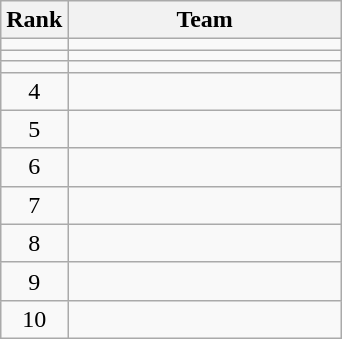<table class="wikitable" style="text-align:center;">
<tr>
<th>Rank</th>
<th width=175>Team</th>
</tr>
<tr>
<td></td>
<td align=left></td>
</tr>
<tr>
<td></td>
<td align=left></td>
</tr>
<tr>
<td></td>
<td align=left></td>
</tr>
<tr>
<td>4</td>
<td align=left></td>
</tr>
<tr>
<td>5</td>
<td align=left></td>
</tr>
<tr>
<td>6</td>
<td align=left></td>
</tr>
<tr>
<td>7</td>
<td align=left></td>
</tr>
<tr>
<td>8</td>
<td align=left></td>
</tr>
<tr>
<td>9</td>
<td align=left></td>
</tr>
<tr>
<td>10</td>
<td align=left></td>
</tr>
</table>
